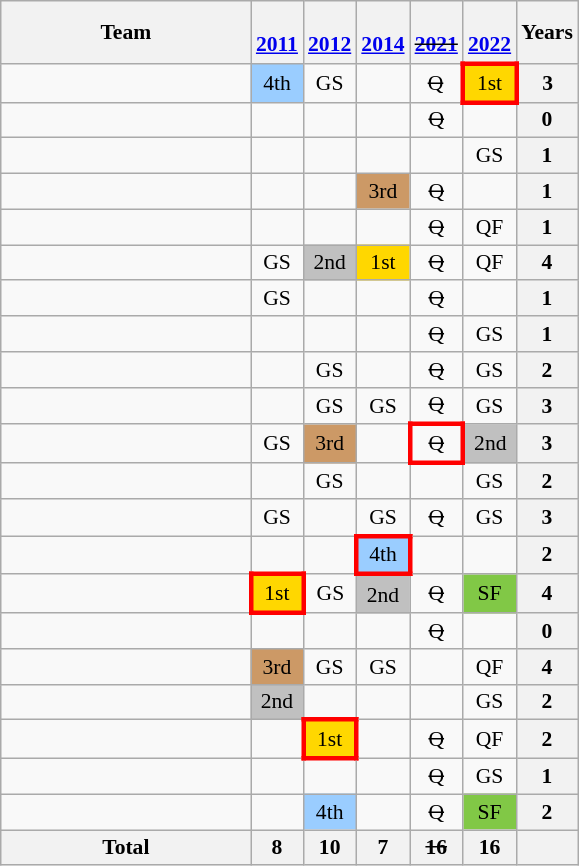<table class="wikitable" style="text-align:center; font-size:90%">
<tr>
<th width=160>Team</th>
<th><br><a href='#'>2011</a></th>
<th><br><a href='#'>2012</a></th>
<th><br><a href='#'>2014</a></th>
<th><br><s><a href='#'>2021</a></s></th>
<th><br><a href='#'>2022</a></th>
<th>Years</th>
</tr>
<tr>
<td align=left></td>
<td bgcolor=#9acdff>4th</td>
<td>GS</td>
<td></td>
<td><s>Q</s></td>
<td style="border:3px solid red;" bgcolor=gold>1st</td>
<th>3</th>
</tr>
<tr>
<td align=left></td>
<td></td>
<td></td>
<td></td>
<td><s>Q</s></td>
<td></td>
<th>0</th>
</tr>
<tr>
<td align=left></td>
<td></td>
<td></td>
<td></td>
<td></td>
<td>GS</td>
<th>1</th>
</tr>
<tr>
<td align=left></td>
<td></td>
<td></td>
<td bgcolor=#cc9966>3rd</td>
<td><s>Q</s></td>
<td></td>
<th>1</th>
</tr>
<tr>
<td align=left></td>
<td></td>
<td></td>
<td></td>
<td><s>Q</s></td>
<td>QF</td>
<th>1</th>
</tr>
<tr>
<td align=left></td>
<td>GS</td>
<td bgcolor=silver>2nd</td>
<td bgcolor=gold>1st</td>
<td><s>Q</s></td>
<td>QF</td>
<th>4</th>
</tr>
<tr>
<td align=left></td>
<td>GS</td>
<td></td>
<td></td>
<td><s>Q</s></td>
<td></td>
<th>1</th>
</tr>
<tr>
<td align=left></td>
<td></td>
<td></td>
<td></td>
<td><s>Q</s></td>
<td>GS</td>
<th>1</th>
</tr>
<tr>
<td align=left></td>
<td></td>
<td>GS</td>
<td></td>
<td><s>Q</s></td>
<td>GS</td>
<th>2</th>
</tr>
<tr>
<td align=left></td>
<td></td>
<td>GS</td>
<td>GS</td>
<td><s>Q</s></td>
<td>GS</td>
<th>3</th>
</tr>
<tr>
<td align=left></td>
<td>GS</td>
<td bgcolor=#cc9966>3rd</td>
<td></td>
<td style="border:3px solid red;"><s>Q</s></td>
<td bgcolor=silver>2nd</td>
<th>3</th>
</tr>
<tr>
<td align=left></td>
<td></td>
<td>GS</td>
<td></td>
<td></td>
<td>GS</td>
<th>2</th>
</tr>
<tr>
<td align=left></td>
<td>GS</td>
<td></td>
<td>GS</td>
<td><s>Q</s></td>
<td>GS</td>
<th>3</th>
</tr>
<tr>
<td align=left></td>
<td></td>
<td></td>
<td style="border:3px solid red;" bgcolor=#9acdff>4th</td>
<td></td>
<td></td>
<th>2</th>
</tr>
<tr>
<td align=left></td>
<td bgcolor=gold style="border:3px solid red;">1st</td>
<td>GS</td>
<td bgcolor=silver>2nd</td>
<td><s>Q</s></td>
<td bgcolor=#81c846>SF</td>
<th>4</th>
</tr>
<tr>
<td align=left></td>
<td></td>
<td></td>
<td></td>
<td><s>Q</s></td>
<td></td>
<th>0</th>
</tr>
<tr>
<td align=left></td>
<td bgcolor=#cc9966>3rd</td>
<td>GS</td>
<td>GS</td>
<td></td>
<td>QF</td>
<th>4</th>
</tr>
<tr>
<td align=left></td>
<td bgcolor=silver>2nd</td>
<td></td>
<td></td>
<td></td>
<td>GS</td>
<th>2</th>
</tr>
<tr>
<td align=left></td>
<td></td>
<td bgcolor=gold style="border:3px solid red;">1st</td>
<td></td>
<td><s>Q</s></td>
<td>QF</td>
<th>2</th>
</tr>
<tr>
<td align=left></td>
<td></td>
<td></td>
<td></td>
<td><s>Q</s></td>
<td>GS</td>
<th>1</th>
</tr>
<tr>
<td align=left></td>
<td></td>
<td bgcolor=#9acdff>4th</td>
<td></td>
<td><s>Q</s></td>
<td bgcolor=#81c846>SF</td>
<th>2</th>
</tr>
<tr>
<th>Total</th>
<th>8</th>
<th>10</th>
<th>7</th>
<th><s>16</s></th>
<th>16</th>
<th></th>
</tr>
</table>
